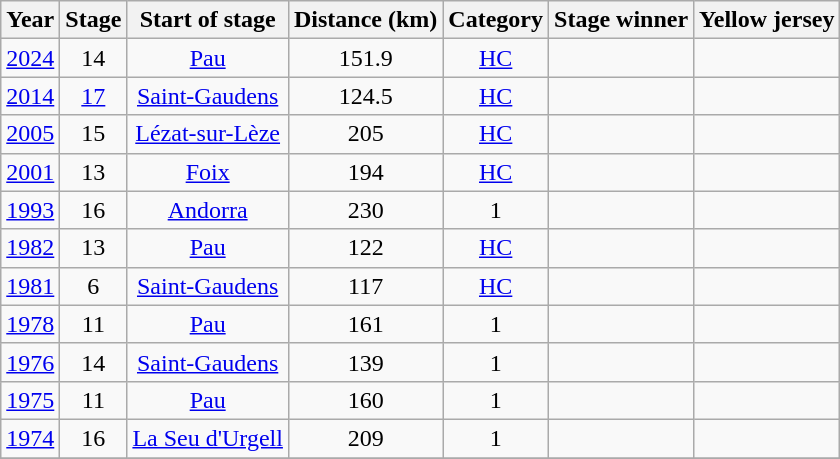<table class="wikitable" style="text-align: center;">
<tr>
<th>Year</th>
<th>Stage</th>
<th>Start of stage</th>
<th>Distance (km)</th>
<th>Category</th>
<th>Stage winner</th>
<th>Yellow jersey</th>
</tr>
<tr>
<td><a href='#'>2024</a></td>
<td>14</td>
<td><a href='#'>Pau</a></td>
<td>151.9</td>
<td><a href='#'>HC</a></td>
<td align=left></td>
<td align=left></td>
</tr>
<tr>
<td><a href='#'>2014</a></td>
<td><a href='#'>17</a></td>
<td><a href='#'>Saint-Gaudens</a></td>
<td>124.5</td>
<td><a href='#'>HC</a></td>
<td align=left></td>
<td align=left></td>
</tr>
<tr>
<td><a href='#'>2005</a></td>
<td>15</td>
<td><a href='#'>Lézat-sur-Lèze</a></td>
<td>205</td>
<td><a href='#'>HC</a></td>
<td align=left></td>
<td align=left></td>
</tr>
<tr>
<td><a href='#'>2001</a></td>
<td>13</td>
<td><a href='#'>Foix</a></td>
<td>194</td>
<td><a href='#'>HC</a></td>
<td align=left></td>
<td align=left></td>
</tr>
<tr>
<td><a href='#'>1993</a></td>
<td>16</td>
<td><a href='#'>Andorra</a></td>
<td>230</td>
<td>1</td>
<td align=left></td>
<td align=left></td>
</tr>
<tr>
<td><a href='#'>1982</a></td>
<td>13</td>
<td><a href='#'>Pau</a></td>
<td>122</td>
<td><a href='#'>HC</a></td>
<td align=left></td>
<td align=left></td>
</tr>
<tr>
<td><a href='#'>1981</a></td>
<td>6</td>
<td><a href='#'>Saint-Gaudens</a></td>
<td>117</td>
<td><a href='#'>HC</a></td>
<td align=left></td>
<td align=left></td>
</tr>
<tr>
<td><a href='#'>1978</a></td>
<td>11</td>
<td><a href='#'>Pau</a></td>
<td>161</td>
<td>1</td>
<td align=left></td>
<td align=left></td>
</tr>
<tr>
<td><a href='#'>1976</a></td>
<td>14</td>
<td><a href='#'>Saint-Gaudens</a></td>
<td>139</td>
<td>1</td>
<td align=left></td>
<td align=left></td>
</tr>
<tr>
<td><a href='#'>1975</a></td>
<td>11</td>
<td><a href='#'>Pau</a></td>
<td>160</td>
<td>1</td>
<td align=left></td>
<td align=left></td>
</tr>
<tr>
<td><a href='#'>1974</a></td>
<td>16</td>
<td><a href='#'>La Seu d'Urgell</a></td>
<td>209</td>
<td>1</td>
<td align=left></td>
<td align=left></td>
</tr>
<tr>
</tr>
</table>
